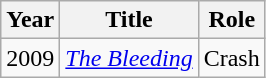<table class="wikitable">
<tr>
<th>Year</th>
<th>Title</th>
<th>Role</th>
</tr>
<tr>
<td>2009</td>
<td><em><a href='#'>The Bleeding</a></em></td>
<td>Crash</td>
</tr>
</table>
